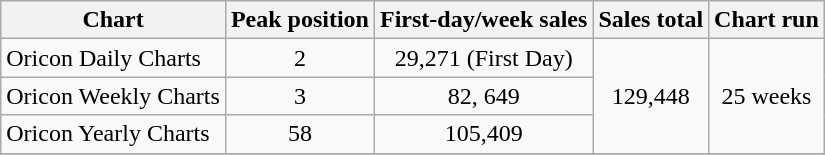<table class="wikitable">
<tr>
<th>Chart</th>
<th>Peak position</th>
<th>First-day/week sales</th>
<th>Sales total</th>
<th>Chart run</th>
</tr>
<tr>
<td>Oricon Daily Charts</td>
<td align="center">2</td>
<td align="center">29,271 (First Day)</td>
<td rowspan="3" align="center">129,448</td>
<td rowspan="3" align="center">25 weeks</td>
</tr>
<tr>
<td>Oricon Weekly Charts</td>
<td align="center">3</td>
<td align="center">82, 649</td>
</tr>
<tr>
<td>Oricon Yearly Charts</td>
<td align="center">58</td>
<td align="center">105,409</td>
</tr>
<tr>
</tr>
</table>
